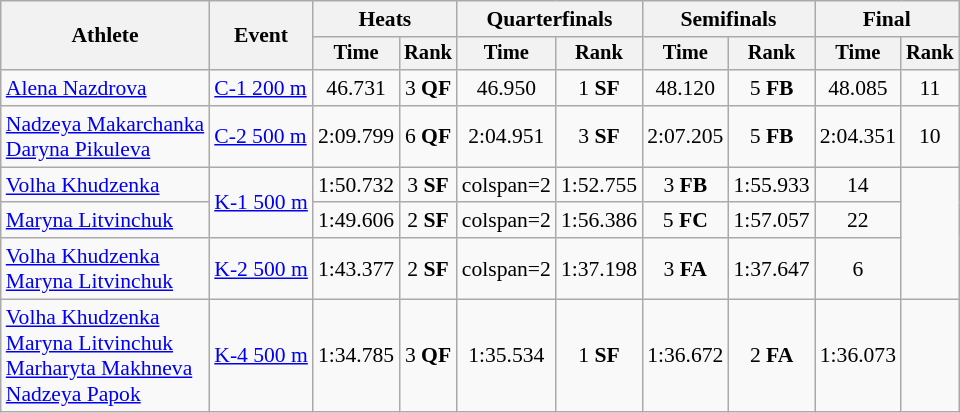<table class=wikitable style="font-size:90%">
<tr>
<th rowspan="2">Athlete</th>
<th rowspan="2">Event</th>
<th colspan=2>Heats</th>
<th colspan=2>Quarterfinals</th>
<th colspan=2>Semifinals</th>
<th colspan=2>Final</th>
</tr>
<tr style="font-size:95%">
<th>Time</th>
<th>Rank</th>
<th>Time</th>
<th>Rank</th>
<th>Time</th>
<th>Rank</th>
<th>Time</th>
<th>Rank</th>
</tr>
<tr align=center>
<td align=left><a href='#'>Alena Nazdrova</a></td>
<td align=left><a href='#'>C-1 200 m</a></td>
<td>46.731</td>
<td>3 <strong>QF</strong></td>
<td>46.950</td>
<td>1 <strong>SF</strong></td>
<td>48.120</td>
<td>5 <strong>FB</strong></td>
<td>48.085</td>
<td>11</td>
</tr>
<tr align=center>
<td align=left><a href='#'>Nadzeya Makarchanka</a><br><a href='#'>Daryna Pikuleva</a></td>
<td align=left><a href='#'>C-2 500 m</a></td>
<td>2:09.799</td>
<td>6 <strong>QF</strong></td>
<td>2:04.951</td>
<td>3 <strong>SF</strong></td>
<td>2:07.205</td>
<td>5 <strong>FB</strong></td>
<td>2:04.351</td>
<td>10</td>
</tr>
<tr align=center>
<td align=left><a href='#'>Volha Khudzenka</a></td>
<td align=left rowspan=2><a href='#'>K-1 500 m</a></td>
<td>1:50.732</td>
<td>3 <strong>SF</strong></td>
<td>colspan=2 </td>
<td>1:52.755</td>
<td>3 <strong>FB</strong></td>
<td>1:55.933</td>
<td>14</td>
</tr>
<tr align=center>
<td align=left><a href='#'>Maryna Litvinchuk</a></td>
<td>1:49.606</td>
<td>2 <strong>SF</strong></td>
<td>colspan=2 </td>
<td>1:56.386</td>
<td>5 <strong>FC</strong></td>
<td>1:57.057</td>
<td>22</td>
</tr>
<tr align=center>
<td align=left><a href='#'>Volha Khudzenka</a><br><a href='#'>Maryna Litvinchuk</a></td>
<td align=left><a href='#'>K-2 500 m</a></td>
<td>1:43.377</td>
<td>2 <strong>SF</strong></td>
<td>colspan=2 </td>
<td>1:37.198</td>
<td>3 <strong>FA</strong></td>
<td>1:37.647</td>
<td>6</td>
</tr>
<tr align=center>
<td align=left><a href='#'>Volha Khudzenka</a><br><a href='#'>Maryna Litvinchuk</a><br><a href='#'>Marharyta Makhneva</a><br><a href='#'>Nadzeya Papok</a></td>
<td align=left><a href='#'>K-4 500 m</a></td>
<td>1:34.785</td>
<td>3 <strong>QF</strong></td>
<td>1:35.534</td>
<td>1 <strong>SF</strong></td>
<td>1:36.672</td>
<td>2 <strong>FA</strong></td>
<td>1:36.073</td>
<td></td>
</tr>
</table>
